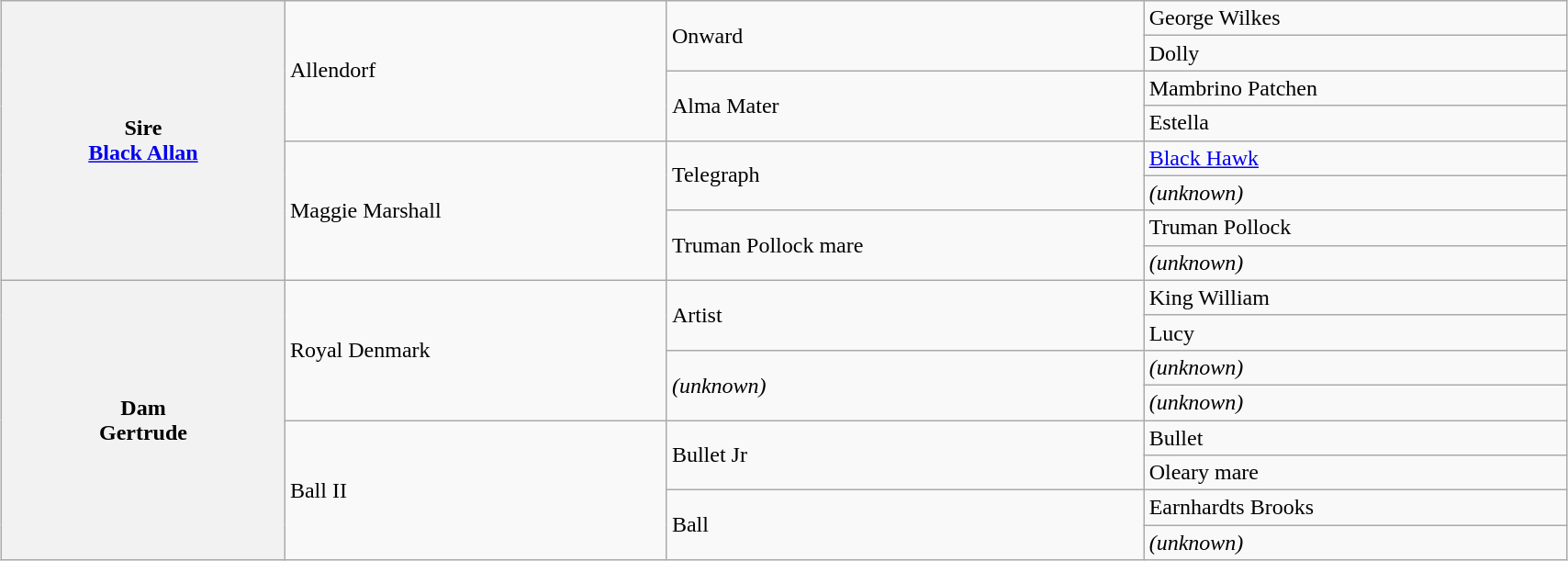<table class="wikitable" style="clear:both; margin:0 auto; width:90%;">
<tr>
<th rowspan="8">Sire<br><a href='#'>Black Allan</a></th>
<td rowspan="4">Allendorf</td>
<td rowspan="2">Onward</td>
<td>George Wilkes</td>
</tr>
<tr>
<td>Dolly</td>
</tr>
<tr>
<td rowspan="2">Alma Mater</td>
<td>Mambrino Patchen</td>
</tr>
<tr>
<td>Estella</td>
</tr>
<tr>
<td rowspan="4">Maggie Marshall</td>
<td rowspan="2">Telegraph</td>
<td><a href='#'>Black Hawk</a></td>
</tr>
<tr>
<td><span><em>(unknown)</em></span></td>
</tr>
<tr>
<td rowspan="2">Truman Pollock mare</td>
<td>Truman Pollock</td>
</tr>
<tr>
<td><span><em>(unknown)</em></span></td>
</tr>
<tr>
<th rowspan="8">Dam<br>Gertrude</th>
<td rowspan="4">Royal Denmark</td>
<td rowspan="2">Artist</td>
<td>King William</td>
</tr>
<tr>
<td>Lucy</td>
</tr>
<tr>
<td rowspan="2"><span><em>(unknown)</em></span></td>
<td><span><em>(unknown)</em></span></td>
</tr>
<tr>
<td><span><em>(unknown)</em></span></td>
</tr>
<tr>
<td rowspan="4">Ball II</td>
<td rowspan="2">Bullet Jr</td>
<td>Bullet</td>
</tr>
<tr>
<td>Oleary mare</td>
</tr>
<tr>
<td rowspan="2">Ball</td>
<td>Earnhardts Brooks</td>
</tr>
<tr>
<td><span><em>(unknown)</em></span></td>
</tr>
</table>
